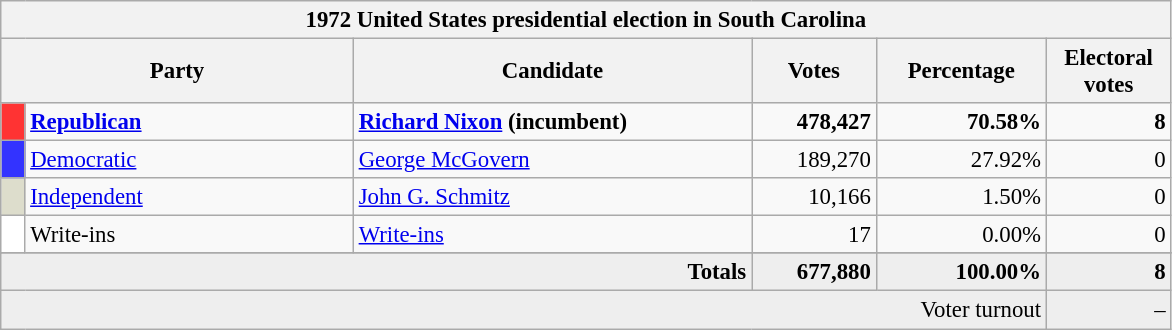<table class="wikitable" style="font-size: 95%;">
<tr>
<th colspan="6">1972 United States presidential election in South Carolina</th>
</tr>
<tr>
<th colspan="2" style="width: 15em">Party</th>
<th style="width: 17em">Candidate</th>
<th style="width: 5em">Votes</th>
<th style="width: 7em">Percentage</th>
<th style="width: 5em">Electoral votes</th>
</tr>
<tr>
<th style="background-color:#FF3333; width: 3px"></th>
<td style="width: 130px"><strong><a href='#'>Republican</a></strong></td>
<td><strong><a href='#'>Richard Nixon</a> (incumbent)</strong></td>
<td align="right"><strong>478,427</strong></td>
<td align="right"><strong>70.58%</strong></td>
<td align="right"><strong>8</strong></td>
</tr>
<tr>
<th style="background-color:#3333FF; width: 3px"></th>
<td style="width: 130px"><a href='#'>Democratic</a></td>
<td><a href='#'>George McGovern</a></td>
<td align="right">189,270</td>
<td align="right">27.92%</td>
<td align="right">0</td>
</tr>
<tr>
<th style="background-color:#DDDDCC; width: 3px"></th>
<td style="width: 130px"><a href='#'>Independent</a></td>
<td><a href='#'>John G. Schmitz</a></td>
<td align="right">10,166</td>
<td align="right">1.50%</td>
<td align="right">0</td>
</tr>
<tr>
<th style="background-color:#FFFFFF; width: 3px"></th>
<td style="width: 130px">Write-ins</td>
<td><a href='#'>Write-ins</a></td>
<td align="right">17</td>
<td align="right">0.00%</td>
<td align="right">0</td>
</tr>
<tr>
</tr>
<tr bgcolor="#EEEEEE">
<td colspan="3" align="right"><strong>Totals</strong></td>
<td align="right"><strong>677,880</strong></td>
<td align="right"><strong>100.00%</strong></td>
<td align="right"><strong>8</strong></td>
</tr>
<tr bgcolor="#EEEEEE">
<td colspan="5" align="right">Voter turnout</td>
<td colspan="1" align="right">–</td>
</tr>
</table>
